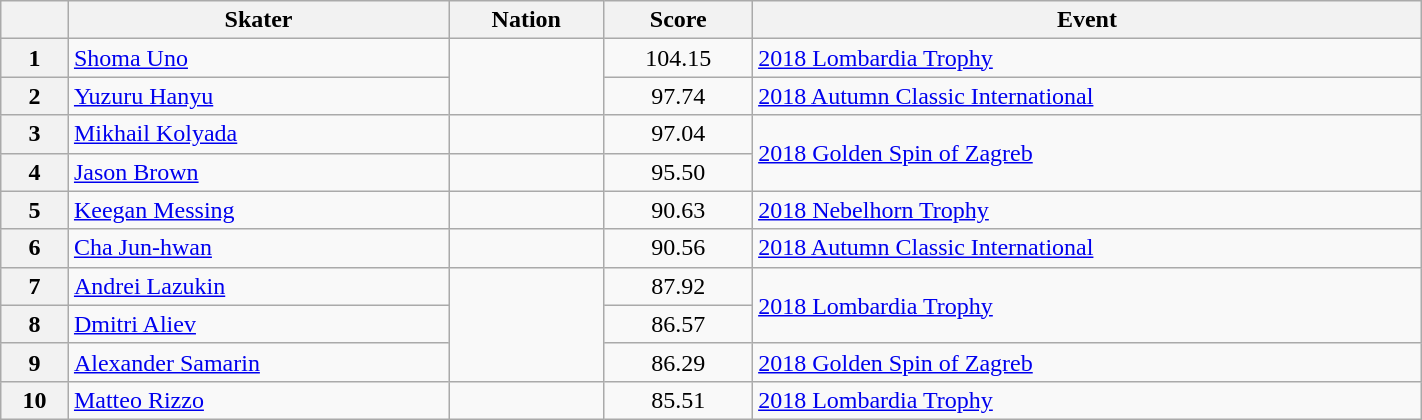<table class="wikitable sortable" style="text-align:left; width:75%">
<tr>
<th scope="col"></th>
<th scope="col">Skater</th>
<th scope="col">Nation</th>
<th scope="col">Score</th>
<th scope="col">Event</th>
</tr>
<tr>
<th scope="row">1</th>
<td><a href='#'>Shoma Uno</a></td>
<td rowspan="2"></td>
<td style="text-align:center;">104.15</td>
<td><a href='#'>2018 Lombardia Trophy</a></td>
</tr>
<tr>
<th scope="row">2</th>
<td><a href='#'>Yuzuru Hanyu</a></td>
<td style="text-align:center;">97.74</td>
<td><a href='#'>2018 Autumn Classic International</a></td>
</tr>
<tr>
<th scope="row">3</th>
<td><a href='#'>Mikhail Kolyada</a></td>
<td></td>
<td style="text-align:center;">97.04</td>
<td rowspan="2"><a href='#'>2018 Golden Spin of Zagreb</a></td>
</tr>
<tr>
<th scope="row">4</th>
<td><a href='#'>Jason Brown</a></td>
<td></td>
<td style="text-align:center;">95.50</td>
</tr>
<tr>
<th scope="row">5</th>
<td><a href='#'>Keegan Messing</a></td>
<td></td>
<td style="text-align:center;">90.63</td>
<td><a href='#'>2018 Nebelhorn Trophy</a></td>
</tr>
<tr>
<th scope="row">6</th>
<td><a href='#'>Cha Jun-hwan</a></td>
<td></td>
<td style="text-align:center;">90.56</td>
<td><a href='#'>2018 Autumn Classic International</a></td>
</tr>
<tr>
<th scope="row">7</th>
<td><a href='#'>Andrei Lazukin</a></td>
<td rowspan="3"></td>
<td style="text-align:center;">87.92</td>
<td rowspan="2"><a href='#'>2018 Lombardia Trophy</a></td>
</tr>
<tr>
<th scope="row">8</th>
<td><a href='#'>Dmitri Aliev</a></td>
<td style="text-align:center;">86.57</td>
</tr>
<tr>
<th scope="row">9</th>
<td><a href='#'>Alexander Samarin</a></td>
<td style="text-align:center;">86.29</td>
<td><a href='#'>2018 Golden Spin of Zagreb</a></td>
</tr>
<tr>
<th scope="row">10</th>
<td><a href='#'>Matteo Rizzo</a></td>
<td></td>
<td style="text-align:center;">85.51</td>
<td><a href='#'>2018 Lombardia Trophy</a></td>
</tr>
</table>
